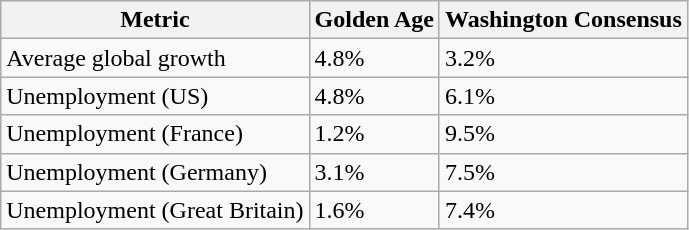<table class="wikitable sortable">
<tr>
<th>Metric</th>
<th>Golden Age</th>
<th>Washington Consensus</th>
</tr>
<tr>
<td>Average global growth</td>
<td>4.8%</td>
<td>3.2%</td>
</tr>
<tr>
<td>Unemployment (US)</td>
<td>4.8%</td>
<td>6.1%</td>
</tr>
<tr>
<td>Unemployment (France)</td>
<td>1.2%</td>
<td>9.5%</td>
</tr>
<tr>
<td>Unemployment (Germany)</td>
<td>3.1%</td>
<td>7.5%</td>
</tr>
<tr>
<td>Unemployment (Great Britain)</td>
<td>1.6%</td>
<td>7.4%</td>
</tr>
</table>
